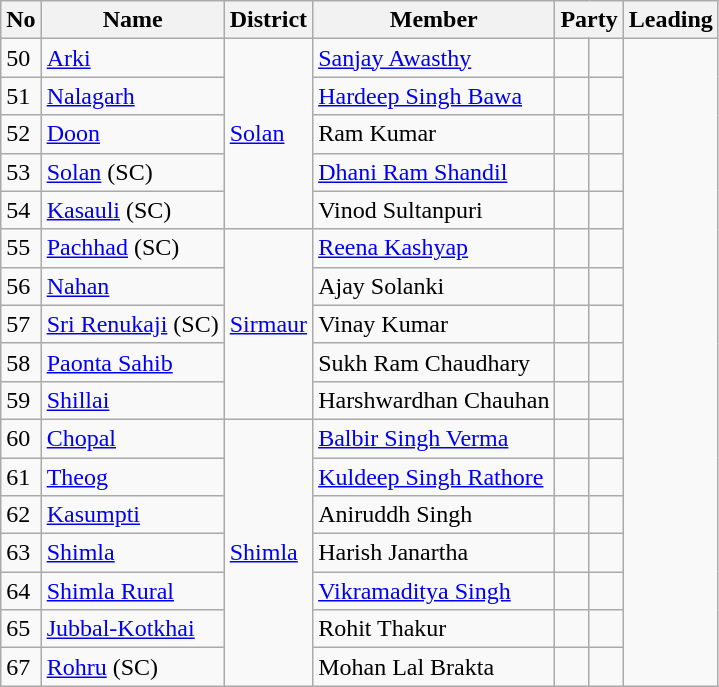<table class="wikitable sortable">
<tr>
<th>No</th>
<th>Name</th>
<th>District</th>
<th>Member</th>
<th colspan="2">Party</th>
<th colspan="2">Leading<br></th>
</tr>
<tr>
<td>50</td>
<td><a href='#'>Arki</a></td>
<td rowspan="5"><a href='#'>Solan</a></td>
<td><a href='#'>Sanjay Awasthy</a></td>
<td></td>
<td></td>
</tr>
<tr>
<td>51</td>
<td><a href='#'>Nalagarh</a></td>
<td><a href='#'>Hardeep Singh Bawa</a></td>
<td></td>
<td></td>
</tr>
<tr>
<td>52</td>
<td><a href='#'>Doon</a></td>
<td>Ram Kumar</td>
<td></td>
<td></td>
</tr>
<tr>
<td>53</td>
<td><a href='#'>Solan</a> (SC)</td>
<td><a href='#'>Dhani Ram Shandil</a></td>
<td></td>
<td></td>
</tr>
<tr>
<td>54</td>
<td><a href='#'>Kasauli</a> (SC)</td>
<td>Vinod Sultanpuri</td>
<td></td>
<td></td>
</tr>
<tr>
<td>55</td>
<td><a href='#'>Pachhad</a> (SC)</td>
<td rowspan="5"><a href='#'>Sirmaur</a></td>
<td><a href='#'>Reena Kashyap</a></td>
<td></td>
<td></td>
</tr>
<tr>
<td>56</td>
<td><a href='#'>Nahan</a></td>
<td>Ajay Solanki</td>
<td></td>
<td></td>
</tr>
<tr>
<td>57</td>
<td><a href='#'>Sri Renukaji</a> (SC)</td>
<td>Vinay Kumar</td>
<td></td>
<td></td>
</tr>
<tr>
<td>58</td>
<td><a href='#'>Paonta Sahib</a></td>
<td>Sukh Ram Chaudhary</td>
<td></td>
<td></td>
</tr>
<tr>
<td>59</td>
<td><a href='#'>Shillai</a></td>
<td>Harshwardhan Chauhan</td>
<td></td>
<td></td>
</tr>
<tr>
<td>60</td>
<td><a href='#'>Chopal</a></td>
<td rowspan="7"><a href='#'>Shimla</a></td>
<td><a href='#'>Balbir Singh Verma</a></td>
<td></td>
<td></td>
</tr>
<tr>
<td>61</td>
<td><a href='#'>Theog</a></td>
<td><a href='#'>Kuldeep Singh Rathore</a></td>
<td></td>
<td></td>
</tr>
<tr>
<td>62</td>
<td><a href='#'>Kasumpti</a></td>
<td>Aniruddh Singh</td>
<td></td>
<td></td>
</tr>
<tr>
<td>63</td>
<td><a href='#'>Shimla</a></td>
<td>Harish Janartha</td>
<td></td>
<td></td>
</tr>
<tr>
<td>64</td>
<td><a href='#'>Shimla Rural</a></td>
<td><a href='#'>Vikramaditya Singh</a></td>
<td></td>
<td></td>
</tr>
<tr>
<td>65</td>
<td><a href='#'>Jubbal-Kotkhai</a></td>
<td>Rohit Thakur</td>
<td></td>
<td></td>
</tr>
<tr>
<td>67</td>
<td><a href='#'>Rohru</a> (SC)</td>
<td>Mohan Lal Brakta</td>
<td></td>
<td></td>
</tr>
</table>
